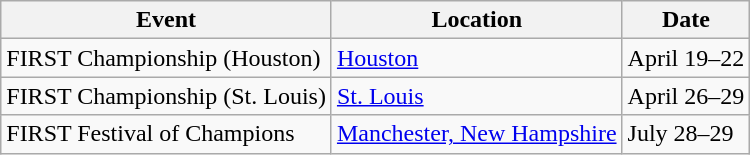<table class="wikitable">
<tr>
<th>Event</th>
<th>Location</th>
<th>Date</th>
</tr>
<tr>
<td>FIRST Championship (Houston)</td>
<td><a href='#'>Houston</a></td>
<td>April 19–22</td>
</tr>
<tr>
<td>FIRST Championship (St. Louis)</td>
<td><a href='#'>St. Louis</a></td>
<td>April 26–29</td>
</tr>
<tr>
<td>FIRST Festival of Champions</td>
<td><a href='#'>Manchester, New Hampshire</a></td>
<td>July 28–29</td>
</tr>
</table>
